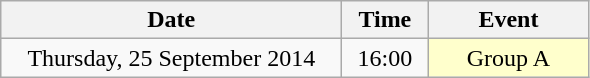<table class = "wikitable" style="text-align:center;">
<tr>
<th width=220>Date</th>
<th width=50>Time</th>
<th width=100>Event</th>
</tr>
<tr>
<td>Thursday, 25 September 2014</td>
<td>16:00</td>
<td bgcolor=ffffcc>Group A</td>
</tr>
</table>
